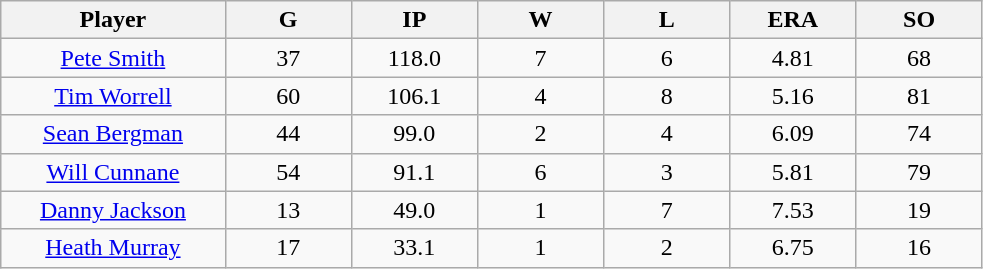<table class="wikitable sortable">
<tr>
<th bgcolor="#DDDDFF" width="16%">Player</th>
<th bgcolor="#DDDDFF" width="9%">G</th>
<th bgcolor="#DDDDFF" width="9%">IP</th>
<th bgcolor="#DDDDFF" width="9%">W</th>
<th bgcolor="#DDDDFF" width="9%">L</th>
<th bgcolor="#DDDDFF" width="9%">ERA</th>
<th bgcolor="#DDDDFF" width="9%">SO</th>
</tr>
<tr align=center>
<td><a href='#'>Pete Smith</a></td>
<td>37</td>
<td>118.0</td>
<td>7</td>
<td>6</td>
<td>4.81</td>
<td>68</td>
</tr>
<tr align=center>
<td><a href='#'>Tim Worrell</a></td>
<td>60</td>
<td>106.1</td>
<td>4</td>
<td>8</td>
<td>5.16</td>
<td>81</td>
</tr>
<tr align=center>
<td><a href='#'>Sean Bergman</a></td>
<td>44</td>
<td>99.0</td>
<td>2</td>
<td>4</td>
<td>6.09</td>
<td>74</td>
</tr>
<tr align=center>
<td><a href='#'>Will Cunnane</a></td>
<td>54</td>
<td>91.1</td>
<td>6</td>
<td>3</td>
<td>5.81</td>
<td>79</td>
</tr>
<tr align=center>
<td><a href='#'>Danny Jackson</a></td>
<td>13</td>
<td>49.0</td>
<td>1</td>
<td>7</td>
<td>7.53</td>
<td>19</td>
</tr>
<tr align=center>
<td><a href='#'>Heath Murray</a></td>
<td>17</td>
<td>33.1</td>
<td>1</td>
<td>2</td>
<td>6.75</td>
<td>16</td>
</tr>
</table>
